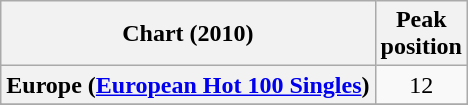<table class="wikitable sortable plainrowheaders" style="text-align:center">
<tr>
<th>Chart (2010)</th>
<th>Peak<br>position</th>
</tr>
<tr>
<th scope="row">Europe (<a href='#'>European Hot 100 Singles</a>)</th>
<td>12</td>
</tr>
<tr>
</tr>
<tr>
</tr>
<tr>
</tr>
</table>
